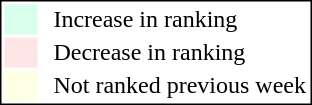<table style="border:1px solid black; float:right;">
<tr>
<td style="background:#D8FFEB; width:20px;"></td>
<td> </td>
<td>Increase in ranking</td>
</tr>
<tr>
<td style="background:#FFE6E6; width:20px;"></td>
<td> </td>
<td>Decrease in ranking</td>
</tr>
<tr>
<td style="background:#FFFFE6; width:20px;"></td>
<td> </td>
<td>Not ranked previous week</td>
</tr>
</table>
